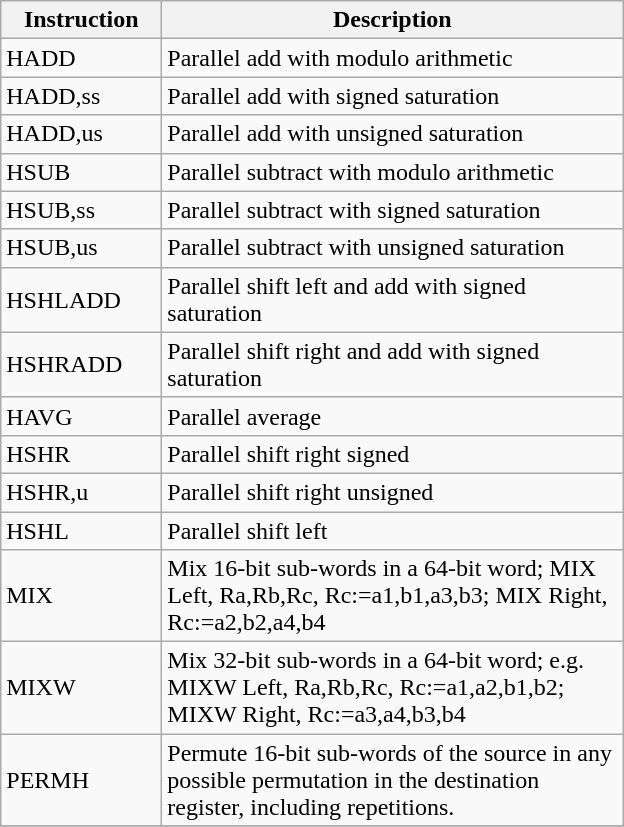<table class="wikitable">
<tr>
<th width="100">Instruction</th>
<th width="300">Description</th>
</tr>
<tr>
<td>HADD</td>
<td>Parallel add with modulo arithmetic</td>
</tr>
<tr>
<td>HADD,ss</td>
<td>Parallel add with signed saturation</td>
</tr>
<tr>
<td>HADD,us</td>
<td>Parallel add with unsigned saturation</td>
</tr>
<tr>
<td>HSUB</td>
<td>Parallel subtract with modulo arithmetic</td>
</tr>
<tr>
<td>HSUB,ss</td>
<td>Parallel subtract with signed saturation</td>
</tr>
<tr>
<td>HSUB,us</td>
<td>Parallel subtract with unsigned saturation</td>
</tr>
<tr>
<td>HSHLADD</td>
<td>Parallel shift left and add with signed saturation</td>
</tr>
<tr>
<td>HSHRADD</td>
<td>Parallel shift right and add with signed saturation</td>
</tr>
<tr>
<td>HAVG</td>
<td>Parallel average</td>
</tr>
<tr>
<td>HSHR</td>
<td>Parallel shift right signed</td>
</tr>
<tr>
<td>HSHR,u</td>
<td>Parallel shift right unsigned</td>
</tr>
<tr>
<td>HSHL</td>
<td>Parallel shift left</td>
</tr>
<tr>
<td>MIX</td>
<td>Mix 16-bit sub-words in a 64-bit word; MIX Left, Ra,Rb,Rc, Rc:=a1,b1,a3,b3; MIX Right, Rc:=a2,b2,a4,b4</td>
</tr>
<tr>
<td>MIXW</td>
<td>Mix 32-bit sub-words in a 64-bit word; e.g. MIXW Left, Ra,Rb,Rc, Rc:=a1,a2,b1,b2; MIXW Right, Rc:=a3,a4,b3,b4</td>
</tr>
<tr>
<td>PERMH</td>
<td>Permute 16-bit sub-words of the source in any possible permutation in the destination register, including repetitions.</td>
</tr>
<tr>
</tr>
</table>
